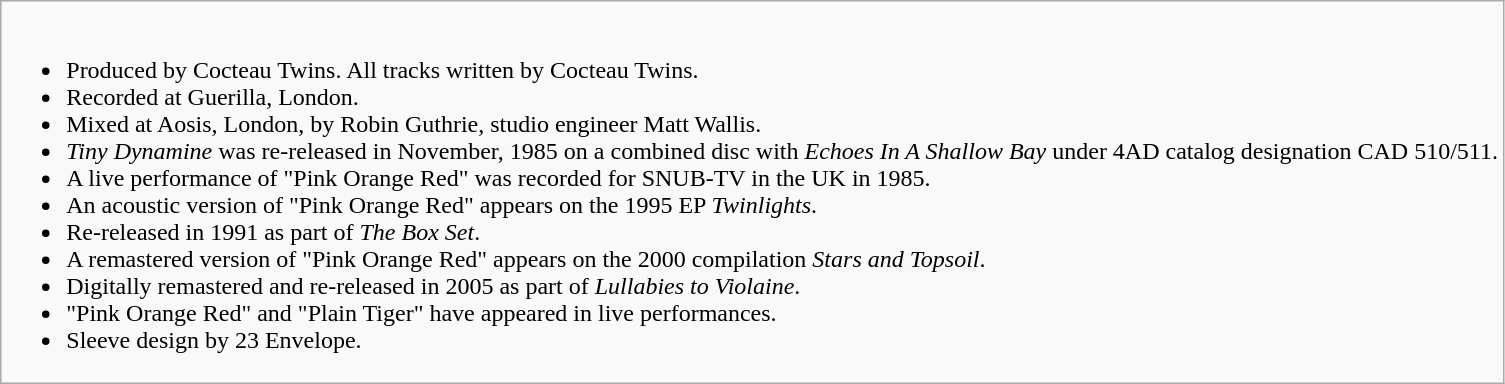<table class="wikitable">
<tr>
<td><br><ul><li>Produced by Cocteau Twins.  All tracks written by Cocteau Twins.</li><li>Recorded at Guerilla, London.</li><li>Mixed at Aosis, London, by Robin Guthrie, studio engineer Matt Wallis.</li><li><em>Tiny Dynamine</em> was re-released in November, 1985 on a combined disc with <em>Echoes In A Shallow Bay</em> under 4AD catalog designation CAD 510/511.</li><li>A live performance of "Pink Orange Red" was recorded for SNUB-TV in the UK in 1985.</li><li>An acoustic version of "Pink Orange Red" appears on the 1995 EP <em>Twinlights</em>.</li><li>Re-released in 1991 as part of <em>The Box Set</em>.</li><li>A remastered version of "Pink Orange Red" appears on the 2000 compilation <em>Stars and Topsoil</em>.</li><li>Digitally remastered and re-released in 2005 as part of <em>Lullabies to Violaine</em>.</li><li>"Pink Orange Red" and "Plain Tiger" have appeared in live performances.</li><li>Sleeve design by 23 Envelope.</li></ul></td>
</tr>
</table>
